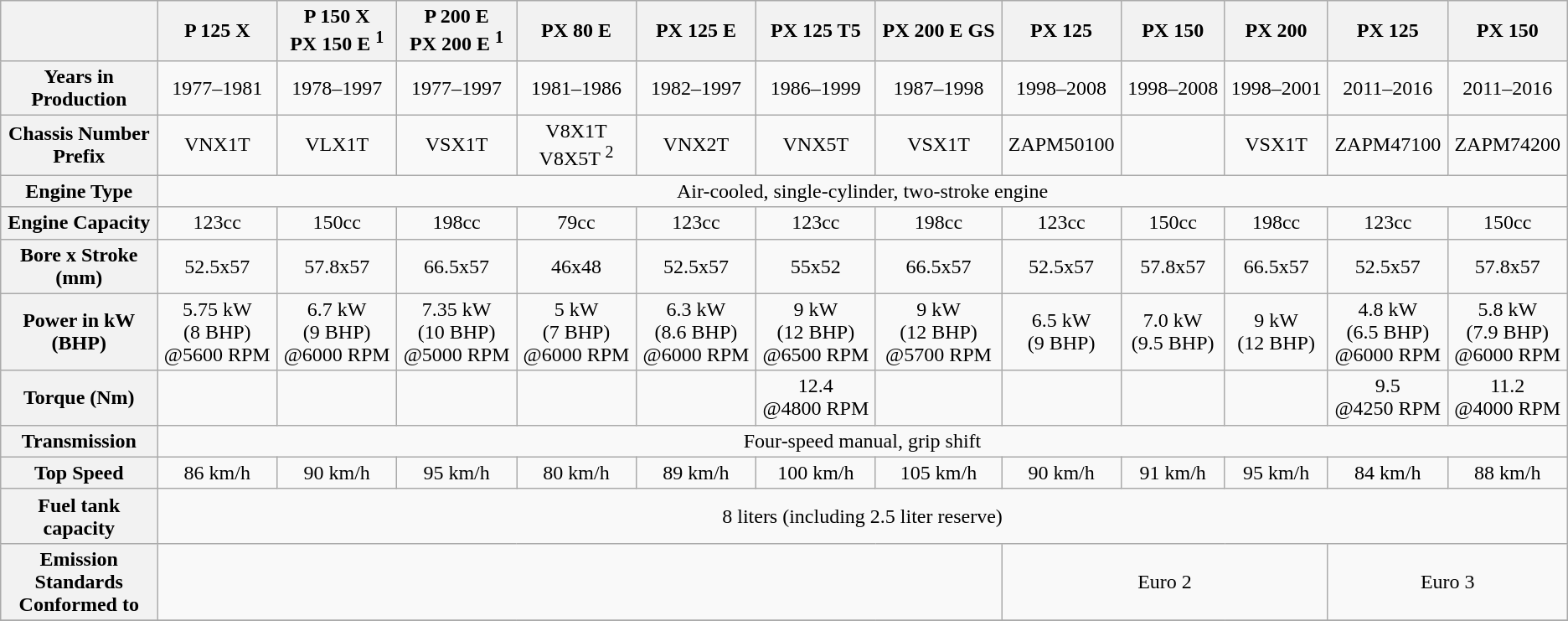<table class="wikitable" style="text-align:center">
<tr>
<th width="10%"></th>
<th>P 125 X</th>
<th>P 150 X<br>PX 150 E <sup>1</sup></th>
<th>P 200 E<br>PX 200 E <sup>1</sup></th>
<th>PX 80 E</th>
<th>PX 125 E</th>
<th>PX 125 T5</th>
<th>PX 200 E GS</th>
<th>PX 125</th>
<th>PX 150</th>
<th>PX 200</th>
<th>PX 125</th>
<th>PX 150</th>
</tr>
<tr>
<th align="left">Years in Production</th>
<td>1977–1981</td>
<td>1978–1997</td>
<td>1977–1997</td>
<td>1981–1986</td>
<td>1982–1997</td>
<td>1986–1999</td>
<td>1987–1998</td>
<td>1998–2008</td>
<td>1998–2008</td>
<td>1998–2001</td>
<td>2011–2016</td>
<td>2011–2016</td>
</tr>
<tr>
<th align="left">Chassis Number Prefix</th>
<td>VNX1T</td>
<td>VLX1T</td>
<td>VSX1T</td>
<td>V8X1T<br>V8X5T <sup>2</sup></td>
<td>VNX2T</td>
<td>VNX5T</td>
<td>VSX1T</td>
<td>ZAPM50100</td>
<td></td>
<td>VSX1T</td>
<td>ZAPM47100</td>
<td>ZAPM74200</td>
</tr>
<tr>
<th align="left">Engine Type</th>
<td colspan="14" align="center">Air-cooled, single-cylinder, two-stroke engine</td>
</tr>
<tr>
<th align="left">Engine Capacity</th>
<td>123cc</td>
<td>150cc</td>
<td>198cc</td>
<td>79cc</td>
<td>123cc</td>
<td>123cc</td>
<td>198cc</td>
<td>123cc</td>
<td>150cc</td>
<td>198cc</td>
<td>123cc</td>
<td>150cc</td>
</tr>
<tr>
<th align="left">Bore x Stroke (mm)</th>
<td>52.5x57</td>
<td>57.8x57</td>
<td>66.5x57</td>
<td>46x48</td>
<td>52.5x57</td>
<td>55x52</td>
<td>66.5x57</td>
<td>52.5x57</td>
<td>57.8x57</td>
<td>66.5x57</td>
<td>52.5x57</td>
<td>57.8x57</td>
</tr>
<tr>
<th align="left">Power in kW (BHP)</th>
<td>5.75 kW<br>(8 BHP)<br>@5600 RPM</td>
<td>6.7 kW<br>(9 BHP)<br>@6000 RPM</td>
<td>7.35 kW<br>(10 BHP)<br>@5000 RPM</td>
<td>5 kW<br>(7 BHP)<br>@6000 RPM</td>
<td>6.3 kW<br>(8.6 BHP)<br>@6000 RPM</td>
<td>9 kW<br>(12 BHP)<br>@6500 RPM</td>
<td>9 kW<br>(12 BHP)<br>@5700 RPM</td>
<td>6.5 kW<br>(9 BHP)<br></td>
<td>7.0 kW<br>(9.5 BHP)<br></td>
<td>9 kW<br>(12 BHP)<br></td>
<td>4.8 kW<br>(6.5 BHP)<br>@6000 RPM</td>
<td>5.8 kW<br>(7.9 BHP)<br>@6000 RPM</td>
</tr>
<tr>
<th align="left">Torque (Nm)</th>
<td></td>
<td></td>
<td></td>
<td></td>
<td></td>
<td>12.4<br>@4800 RPM</td>
<td></td>
<td></td>
<td></td>
<td></td>
<td>9.5<br>@4250 RPM</td>
<td>11.2<br>@4000 RPM</td>
</tr>
<tr>
<th align="left">Transmission</th>
<td colspan="12">Four-speed manual, grip shift</td>
</tr>
<tr>
<th align="left">Top Speed</th>
<td>86 km/h</td>
<td>90 km/h</td>
<td>95 km/h</td>
<td>80 km/h</td>
<td>89 km/h</td>
<td>100 km/h</td>
<td>105 km/h</td>
<td>90 km/h</td>
<td>91 km/h</td>
<td>95 km/h</td>
<td>84 km/h</td>
<td>88 km/h</td>
</tr>
<tr>
<th align="left">Fuel tank capacity</th>
<td colspan="12">8 liters (including 2.5 liter reserve)</td>
</tr>
<tr>
<th align="left">Emission Standards Conformed to</th>
<td colspan="7"></td>
<td colspan="3">Euro 2</td>
<td colspan="2">Euro 3</td>
</tr>
<tr>
</tr>
</table>
